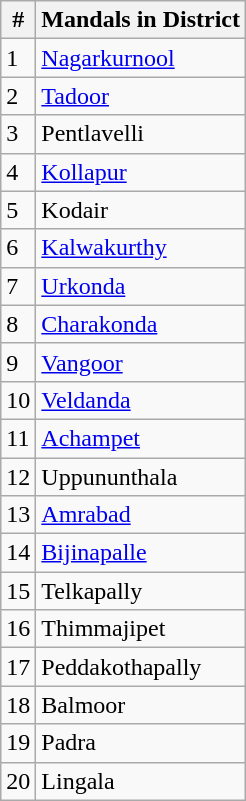<table class="wikitable">
<tr>
<th>#</th>
<th>Mandals in District</th>
</tr>
<tr>
<td>1</td>
<td><a href='#'>Nagarkurnool</a></td>
</tr>
<tr>
<td>2</td>
<td><a href='#'>Tadoor</a></td>
</tr>
<tr>
<td>3</td>
<td>Pentlavelli</td>
</tr>
<tr>
<td>4</td>
<td><a href='#'>Kollapur</a></td>
</tr>
<tr>
<td>5</td>
<td>Kodair</td>
</tr>
<tr>
<td>6</td>
<td><a href='#'>Kalwakurthy</a></td>
</tr>
<tr>
<td>7</td>
<td><a href='#'>Urkonda</a></td>
</tr>
<tr>
<td>8</td>
<td><a href='#'>Charakonda</a></td>
</tr>
<tr>
<td>9</td>
<td><a href='#'>Vangoor</a></td>
</tr>
<tr>
<td>10</td>
<td><a href='#'>Veldanda</a></td>
</tr>
<tr>
<td>11</td>
<td><a href='#'>Achampet</a></td>
</tr>
<tr>
<td>12</td>
<td>Uppununthala</td>
</tr>
<tr>
<td>13</td>
<td><a href='#'>Amrabad</a></td>
</tr>
<tr>
<td>14</td>
<td><a href='#'>Bijinapalle</a></td>
</tr>
<tr>
<td>15</td>
<td>Telkapally</td>
</tr>
<tr>
<td>16</td>
<td>Thimmajipet</td>
</tr>
<tr>
<td>17</td>
<td>Peddakothapally</td>
</tr>
<tr>
<td>18</td>
<td>Balmoor</td>
</tr>
<tr>
<td>19</td>
<td>Padra</td>
</tr>
<tr>
<td>20</td>
<td>Lingala</td>
</tr>
</table>
